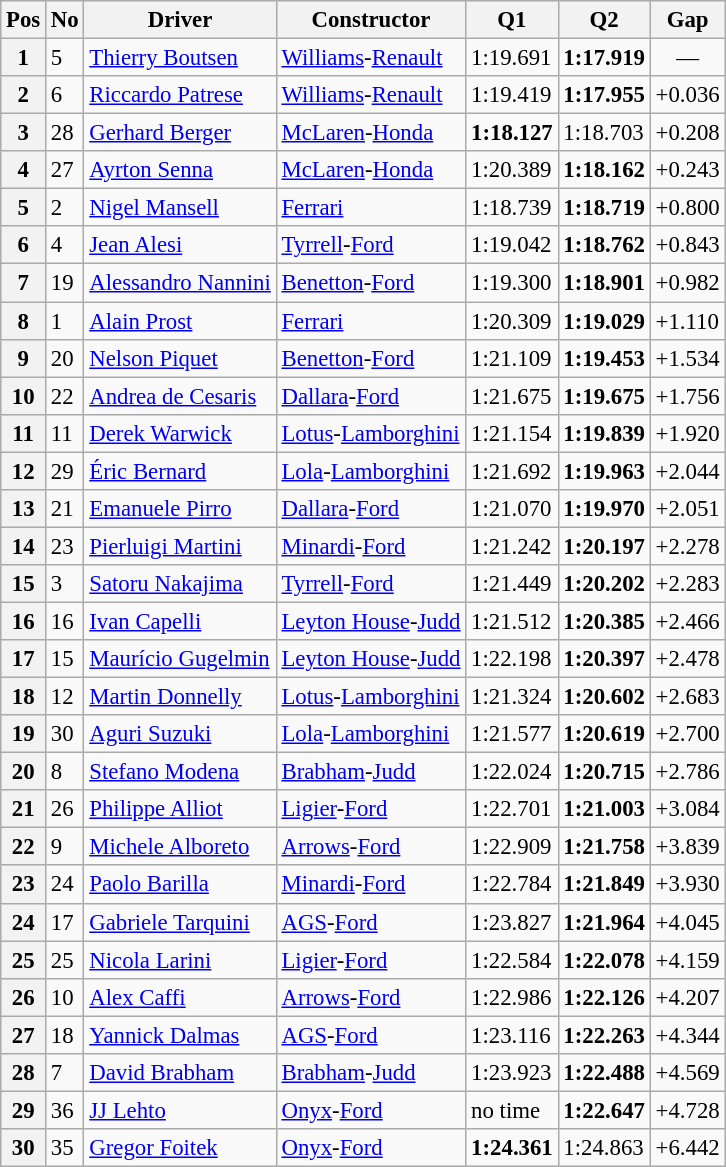<table class="wikitable sortable" style="font-size: 95%;">
<tr>
<th>Pos</th>
<th>No</th>
<th>Driver</th>
<th>Constructor</th>
<th>Q1</th>
<th>Q2</th>
<th>Gap</th>
</tr>
<tr>
<th>1</th>
<td>5</td>
<td> <a href='#'>Thierry Boutsen</a></td>
<td><a href='#'>Williams</a>-<a href='#'>Renault</a></td>
<td>1:19.691</td>
<td><strong>1:17.919</strong></td>
<td align="center">—</td>
</tr>
<tr>
<th>2</th>
<td>6</td>
<td> <a href='#'>Riccardo Patrese</a></td>
<td><a href='#'>Williams</a>-<a href='#'>Renault</a></td>
<td>1:19.419</td>
<td><strong>1:17.955</strong></td>
<td>+0.036</td>
</tr>
<tr>
<th>3</th>
<td>28</td>
<td> <a href='#'>Gerhard Berger</a></td>
<td><a href='#'>McLaren</a>-<a href='#'>Honda</a></td>
<td><strong>1:18.127</strong></td>
<td>1:18.703</td>
<td>+0.208</td>
</tr>
<tr>
<th>4</th>
<td>27</td>
<td> <a href='#'>Ayrton Senna</a></td>
<td><a href='#'>McLaren</a>-<a href='#'>Honda</a></td>
<td>1:20.389</td>
<td><strong>1:18.162</strong></td>
<td>+0.243</td>
</tr>
<tr>
<th>5</th>
<td>2</td>
<td> <a href='#'>Nigel Mansell</a></td>
<td><a href='#'>Ferrari</a></td>
<td>1:18.739</td>
<td><strong>1:18.719</strong></td>
<td>+0.800</td>
</tr>
<tr>
<th>6</th>
<td>4</td>
<td> <a href='#'>Jean Alesi</a></td>
<td><a href='#'>Tyrrell</a>-<a href='#'>Ford</a></td>
<td>1:19.042</td>
<td><strong>1:18.762</strong></td>
<td>+0.843</td>
</tr>
<tr>
<th>7</th>
<td>19</td>
<td> <a href='#'>Alessandro Nannini</a></td>
<td><a href='#'>Benetton</a>-<a href='#'>Ford</a></td>
<td>1:19.300</td>
<td><strong>1:18.901</strong></td>
<td>+0.982</td>
</tr>
<tr>
<th>8</th>
<td>1</td>
<td> <a href='#'>Alain Prost</a></td>
<td><a href='#'>Ferrari</a></td>
<td>1:20.309</td>
<td><strong>1:19.029</strong></td>
<td>+1.110</td>
</tr>
<tr>
<th>9</th>
<td>20</td>
<td> <a href='#'>Nelson Piquet</a></td>
<td><a href='#'>Benetton</a>-<a href='#'>Ford</a></td>
<td>1:21.109</td>
<td><strong>1:19.453</strong></td>
<td>+1.534</td>
</tr>
<tr>
<th>10</th>
<td>22</td>
<td> <a href='#'>Andrea de Cesaris</a></td>
<td><a href='#'>Dallara</a>-<a href='#'>Ford</a></td>
<td>1:21.675</td>
<td><strong>1:19.675</strong></td>
<td>+1.756</td>
</tr>
<tr>
<th>11</th>
<td>11</td>
<td> <a href='#'>Derek Warwick</a></td>
<td><a href='#'>Lotus</a>-<a href='#'>Lamborghini</a></td>
<td>1:21.154</td>
<td><strong>1:19.839</strong></td>
<td>+1.920</td>
</tr>
<tr>
<th>12</th>
<td>29</td>
<td> <a href='#'>Éric Bernard</a></td>
<td><a href='#'>Lola</a>-<a href='#'>Lamborghini</a></td>
<td>1:21.692</td>
<td><strong>1:19.963</strong></td>
<td>+2.044</td>
</tr>
<tr>
<th>13</th>
<td>21</td>
<td> <a href='#'>Emanuele Pirro</a></td>
<td><a href='#'>Dallara</a>-<a href='#'>Ford</a></td>
<td>1:21.070</td>
<td><strong>1:19.970</strong></td>
<td>+2.051</td>
</tr>
<tr>
<th>14</th>
<td>23</td>
<td> <a href='#'>Pierluigi Martini</a></td>
<td><a href='#'>Minardi</a>-<a href='#'>Ford</a></td>
<td>1:21.242</td>
<td><strong>1:20.197</strong></td>
<td>+2.278</td>
</tr>
<tr>
<th>15</th>
<td>3</td>
<td> <a href='#'>Satoru Nakajima</a></td>
<td><a href='#'>Tyrrell</a>-<a href='#'>Ford</a></td>
<td>1:21.449</td>
<td><strong>1:20.202</strong></td>
<td>+2.283</td>
</tr>
<tr>
<th>16</th>
<td>16</td>
<td> <a href='#'>Ivan Capelli</a></td>
<td><a href='#'>Leyton House</a>-<a href='#'>Judd</a></td>
<td>1:21.512</td>
<td><strong>1:20.385</strong></td>
<td>+2.466</td>
</tr>
<tr>
<th>17</th>
<td>15</td>
<td> <a href='#'>Maurício Gugelmin</a></td>
<td><a href='#'>Leyton House</a>-<a href='#'>Judd</a></td>
<td>1:22.198</td>
<td><strong>1:20.397</strong></td>
<td>+2.478</td>
</tr>
<tr>
<th>18</th>
<td>12</td>
<td> <a href='#'>Martin Donnelly</a></td>
<td><a href='#'>Lotus</a>-<a href='#'>Lamborghini</a></td>
<td>1:21.324</td>
<td><strong>1:20.602</strong></td>
<td>+2.683</td>
</tr>
<tr>
<th>19</th>
<td>30</td>
<td> <a href='#'>Aguri Suzuki</a></td>
<td><a href='#'>Lola</a>-<a href='#'>Lamborghini</a></td>
<td>1:21.577</td>
<td><strong>1:20.619</strong></td>
<td>+2.700</td>
</tr>
<tr>
<th>20</th>
<td>8</td>
<td> <a href='#'>Stefano Modena</a></td>
<td><a href='#'>Brabham</a>-<a href='#'>Judd</a></td>
<td>1:22.024</td>
<td><strong>1:20.715</strong></td>
<td>+2.786</td>
</tr>
<tr>
<th>21</th>
<td>26</td>
<td> <a href='#'>Philippe Alliot</a></td>
<td><a href='#'>Ligier</a>-<a href='#'>Ford</a></td>
<td>1:22.701</td>
<td><strong>1:21.003</strong></td>
<td>+3.084</td>
</tr>
<tr>
<th>22</th>
<td>9</td>
<td> <a href='#'>Michele Alboreto</a></td>
<td><a href='#'>Arrows</a>-<a href='#'>Ford</a></td>
<td>1:22.909</td>
<td><strong>1:21.758</strong></td>
<td>+3.839</td>
</tr>
<tr>
<th>23</th>
<td>24</td>
<td> <a href='#'>Paolo Barilla</a></td>
<td><a href='#'>Minardi</a>-<a href='#'>Ford</a></td>
<td>1:22.784</td>
<td><strong>1:21.849</strong></td>
<td>+3.930</td>
</tr>
<tr>
<th>24</th>
<td>17</td>
<td> <a href='#'>Gabriele Tarquini</a></td>
<td><a href='#'>AGS</a>-<a href='#'>Ford</a></td>
<td>1:23.827</td>
<td><strong>1:21.964</strong></td>
<td>+4.045</td>
</tr>
<tr>
<th>25</th>
<td>25</td>
<td> <a href='#'>Nicola Larini</a></td>
<td><a href='#'>Ligier</a>-<a href='#'>Ford</a></td>
<td>1:22.584</td>
<td><strong>1:22.078</strong></td>
<td>+4.159</td>
</tr>
<tr>
<th>26</th>
<td>10</td>
<td> <a href='#'>Alex Caffi</a></td>
<td><a href='#'>Arrows</a>-<a href='#'>Ford</a></td>
<td>1:22.986</td>
<td><strong>1:22.126</strong></td>
<td>+4.207</td>
</tr>
<tr>
<th>27</th>
<td>18</td>
<td> <a href='#'>Yannick Dalmas</a></td>
<td><a href='#'>AGS</a>-<a href='#'>Ford</a></td>
<td>1:23.116</td>
<td><strong>1:22.263</strong></td>
<td>+4.344</td>
</tr>
<tr>
<th>28</th>
<td>7</td>
<td> <a href='#'>David Brabham</a></td>
<td><a href='#'>Brabham</a>-<a href='#'>Judd</a></td>
<td>1:23.923</td>
<td><strong>1:22.488</strong></td>
<td>+4.569</td>
</tr>
<tr>
<th>29</th>
<td>36</td>
<td> <a href='#'>JJ Lehto</a></td>
<td><a href='#'>Onyx</a>-<a href='#'>Ford</a></td>
<td>no time</td>
<td><strong>1:22.647</strong></td>
<td>+4.728</td>
</tr>
<tr>
<th>30</th>
<td>35</td>
<td> <a href='#'>Gregor Foitek</a></td>
<td><a href='#'>Onyx</a>-<a href='#'>Ford</a></td>
<td><strong>1:24.361</strong></td>
<td>1:24.863</td>
<td>+6.442</td>
</tr>
</table>
